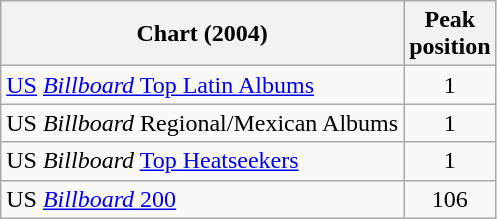<table class="wikitable">
<tr>
<th align="left">Chart (2004)</th>
<th align="left">Peak<br>position</th>
</tr>
<tr>
<td align="left"><a href='#'>US</a> <a href='#'><em>Billboard</em> Top Latin Albums</a></td>
<td align="center">1</td>
</tr>
<tr>
<td align="left">US <em>Billboard</em> Regional/Mexican Albums</td>
<td align="center">1</td>
</tr>
<tr>
<td align="left">US <em>Billboard</em> <a href='#'>Top Heatseekers</a></td>
<td align="center">1</td>
</tr>
<tr>
<td align="left">US <a href='#'><em>Billboard</em> 200</a></td>
<td align="center">106</td>
</tr>
</table>
